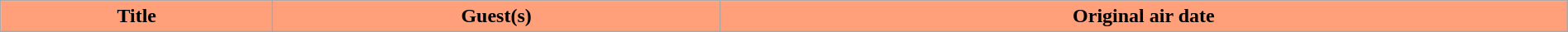<table class="wikitable plainrowheaders" style="width:100%;">
<tr>
<th style="background:#FFA07A; color:#000;">Title</th>
<th style="background:#FFA07A; color:#000;">Guest(s)</th>
<th style="background:#FFA07A; color:#000;">Original air date<br>

</th>
</tr>
</table>
